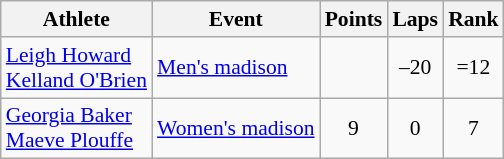<table class=wikitable style=font-size:90%;text-align:center>
<tr>
<th>Athlete</th>
<th>Event</th>
<th>Points</th>
<th>Laps</th>
<th>Rank</th>
</tr>
<tr>
<td align=left><a href='#'>Leigh Howard</a><br><a href='#'>Kelland O'Brien</a></td>
<td align=left><a href='#'>Men's madison</a></td>
<td></td>
<td>–20</td>
<td>=12</td>
</tr>
<tr>
<td align=left><a href='#'>Georgia Baker</a><br><a href='#'>Maeve Plouffe</a></td>
<td align=left><a href='#'>Women's madison</a></td>
<td>9</td>
<td>0</td>
<td>7</td>
</tr>
</table>
